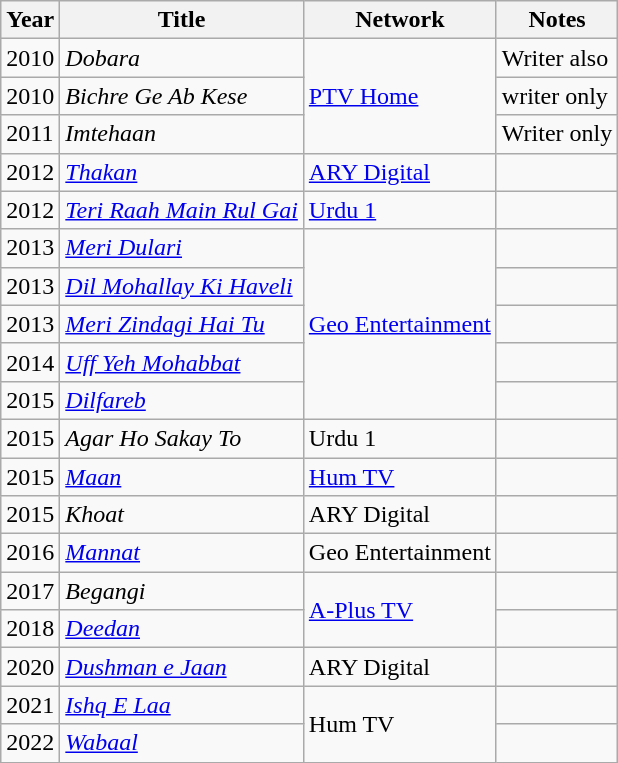<table class="wikitable sortable">
<tr>
<th>Year</th>
<th>Title</th>
<th>Network</th>
<th>Notes</th>
</tr>
<tr>
<td>2010</td>
<td><em>Dobara</em></td>
<td Rowspan ="3"><a href='#'>PTV Home</a></td>
<td>Writer also</td>
</tr>
<tr>
<td>2010</td>
<td><em>Bichre Ge Ab Kese</em></td>
<td>writer only</td>
</tr>
<tr>
<td>2011</td>
<td><em>Imtehaan</em></td>
<td>Writer only</td>
</tr>
<tr>
<td>2012</td>
<td><em><a href='#'>Thakan</a></em></td>
<td><a href='#'>ARY Digital</a></td>
<td></td>
</tr>
<tr>
<td>2012</td>
<td><em><a href='#'>Teri Raah Main Rul Gai</a></em></td>
<td><a href='#'>Urdu 1</a></td>
<td></td>
</tr>
<tr>
<td>2013</td>
<td><em><a href='#'>Meri Dulari</a></em></td>
<td Rowspan=5><a href='#'>Geo Entertainment</a></td>
<td></td>
</tr>
<tr>
<td>2013</td>
<td><em><a href='#'>Dil Mohallay Ki Haveli</a></em></td>
<td></td>
</tr>
<tr>
<td>2013</td>
<td><em><a href='#'>Meri Zindagi Hai Tu</a></em></td>
<td></td>
</tr>
<tr>
<td>2014</td>
<td><em><a href='#'>Uff Yeh Mohabbat</a></em></td>
<td></td>
</tr>
<tr>
<td>2015</td>
<td><em><a href='#'>Dilfareb</a></em></td>
<td></td>
</tr>
<tr>
<td>2015</td>
<td><em>Agar Ho Sakay To</em></td>
<td>Urdu 1</td>
<td></td>
</tr>
<tr>
<td>2015</td>
<td><em><a href='#'>Maan</a></em></td>
<td><a href='#'>Hum TV</a></td>
<td></td>
</tr>
<tr>
<td>2015</td>
<td><em>Khoat</em></td>
<td>ARY Digital</td>
<td></td>
</tr>
<tr>
<td>2016</td>
<td><em><a href='#'>Mannat</a></em></td>
<td>Geo Entertainment</td>
<td></td>
</tr>
<tr>
<td>2017</td>
<td><em>Begangi</em></td>
<td Rowspan="2"><a href='#'>A-Plus TV</a></td>
<td></td>
</tr>
<tr>
<td>2018</td>
<td><em><a href='#'>Deedan</a></em></td>
<td></td>
</tr>
<tr>
<td>2020</td>
<td><em><a href='#'>Dushman e Jaan</a></em></td>
<td>ARY Digital</td>
<td></td>
</tr>
<tr>
<td>2021</td>
<td><em><a href='#'>Ishq E Laa</a></em></td>
<td Rowspan="2">Hum TV</td>
<td></td>
</tr>
<tr>
<td>2022</td>
<td><em><a href='#'>Wabaal</a></em></td>
<td></td>
</tr>
</table>
